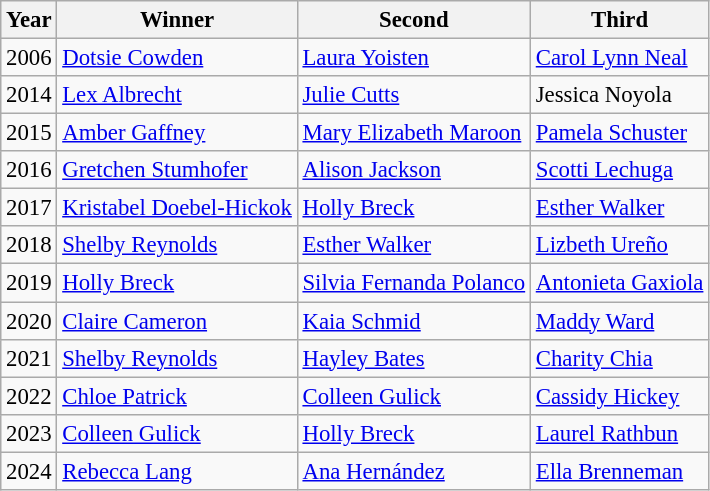<table class="wikitable" style="font-size:95%">
<tr>
<th>Year</th>
<th>Winner</th>
<th>Second</th>
<th>Third</th>
</tr>
<tr>
<td>2006</td>
<td> <a href='#'>Dotsie Cowden</a></td>
<td> <a href='#'>Laura Yoisten</a></td>
<td> <a href='#'>Carol Lynn Neal</a></td>
</tr>
<tr>
<td>2014</td>
<td> <a href='#'>Lex Albrecht</a></td>
<td> <a href='#'>Julie Cutts</a></td>
<td> Jessica Noyola</td>
</tr>
<tr>
<td>2015</td>
<td> <a href='#'>Amber Gaffney</a></td>
<td> <a href='#'>Mary Elizabeth Maroon</a></td>
<td> <a href='#'>Pamela Schuster</a></td>
</tr>
<tr>
<td>2016</td>
<td> <a href='#'>Gretchen Stumhofer</a></td>
<td> <a href='#'>Alison Jackson</a></td>
<td> <a href='#'>Scotti Lechuga</a></td>
</tr>
<tr>
<td>2017</td>
<td> <a href='#'>Kristabel Doebel-Hickok</a></td>
<td> <a href='#'>Holly Breck</a></td>
<td> <a href='#'>Esther Walker</a></td>
</tr>
<tr>
<td>2018</td>
<td> <a href='#'>Shelby Reynolds</a></td>
<td> <a href='#'>Esther Walker</a></td>
<td> <a href='#'>Lizbeth Ureño</a></td>
</tr>
<tr>
<td>2019</td>
<td> <a href='#'>Holly Breck</a></td>
<td> <a href='#'>Silvia Fernanda Polanco</a></td>
<td> <a href='#'>Antonieta Gaxiola</a></td>
</tr>
<tr>
<td>2020</td>
<td> <a href='#'>Claire Cameron</a></td>
<td> <a href='#'>Kaia Schmid</a></td>
<td> <a href='#'>Maddy Ward</a></td>
</tr>
<tr>
<td>2021</td>
<td> <a href='#'>Shelby Reynolds</a></td>
<td> <a href='#'>Hayley Bates</a></td>
<td><a href='#'>Charity Chia</a></td>
</tr>
<tr>
<td>2022</td>
<td> <a href='#'>Chloe Patrick</a></td>
<td> <a href='#'>Colleen Gulick</a></td>
<td> <a href='#'>Cassidy Hickey</a></td>
</tr>
<tr>
<td>2023</td>
<td> <a href='#'>Colleen Gulick</a></td>
<td> <a href='#'>Holly Breck</a></td>
<td> <a href='#'>Laurel Rathbun</a></td>
</tr>
<tr>
<td>2024</td>
<td> <a href='#'>Rebecca Lang</a></td>
<td> <a href='#'>Ana Hernández</a></td>
<td> <a href='#'>Ella Brenneman</a></td>
</tr>
</table>
